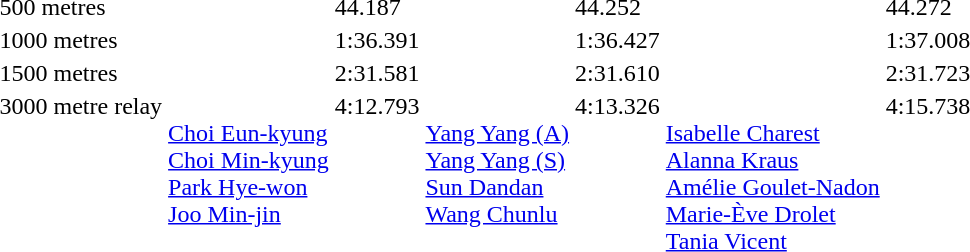<table>
<tr>
<td>500 metres <br> </td>
<td></td>
<td>44.187</td>
<td></td>
<td>44.252</td>
<td></td>
<td>44.272</td>
</tr>
<tr>
<td>1000 metres <br> </td>
<td></td>
<td>1:36.391</td>
<td></td>
<td>1:36.427</td>
<td></td>
<td>1:37.008</td>
</tr>
<tr>
<td>1500 metres <br> </td>
<td></td>
<td>2:31.581</td>
<td></td>
<td>2:31.610</td>
<td></td>
<td>2:31.723</td>
</tr>
<tr valign="top">
<td>3000 metre relay <br> </td>
<td> <br> <a href='#'>Choi Eun-kyung</a> <br> <a href='#'>Choi Min-kyung</a> <br> <a href='#'>Park Hye-won</a> <br> <a href='#'>Joo Min-jin</a></td>
<td>4:12.793</td>
<td> <br> <a href='#'>Yang Yang (A)</a> <br> <a href='#'>Yang Yang (S)</a> <br> <a href='#'>Sun Dandan</a> <br> <a href='#'>Wang Chunlu</a></td>
<td>4:13.326</td>
<td> <br> <a href='#'>Isabelle Charest</a> <br> <a href='#'>Alanna Kraus</a> <br> <a href='#'>Amélie Goulet-Nadon</a> <br> <a href='#'>Marie-Ève Drolet</a> <br> <a href='#'>Tania Vicent</a></td>
<td>4:15.738</td>
</tr>
</table>
